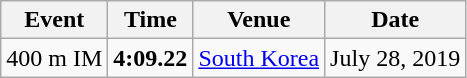<table class="wikitable">
<tr>
<th>Event</th>
<th>Time</th>
<th>Venue</th>
<th>Date</th>
</tr>
<tr>
<td>400 m IM</td>
<td><strong>4:09.22</strong></td>
<td><a href='#'>South Korea</a></td>
<td>July 28, 2019</td>
</tr>
</table>
